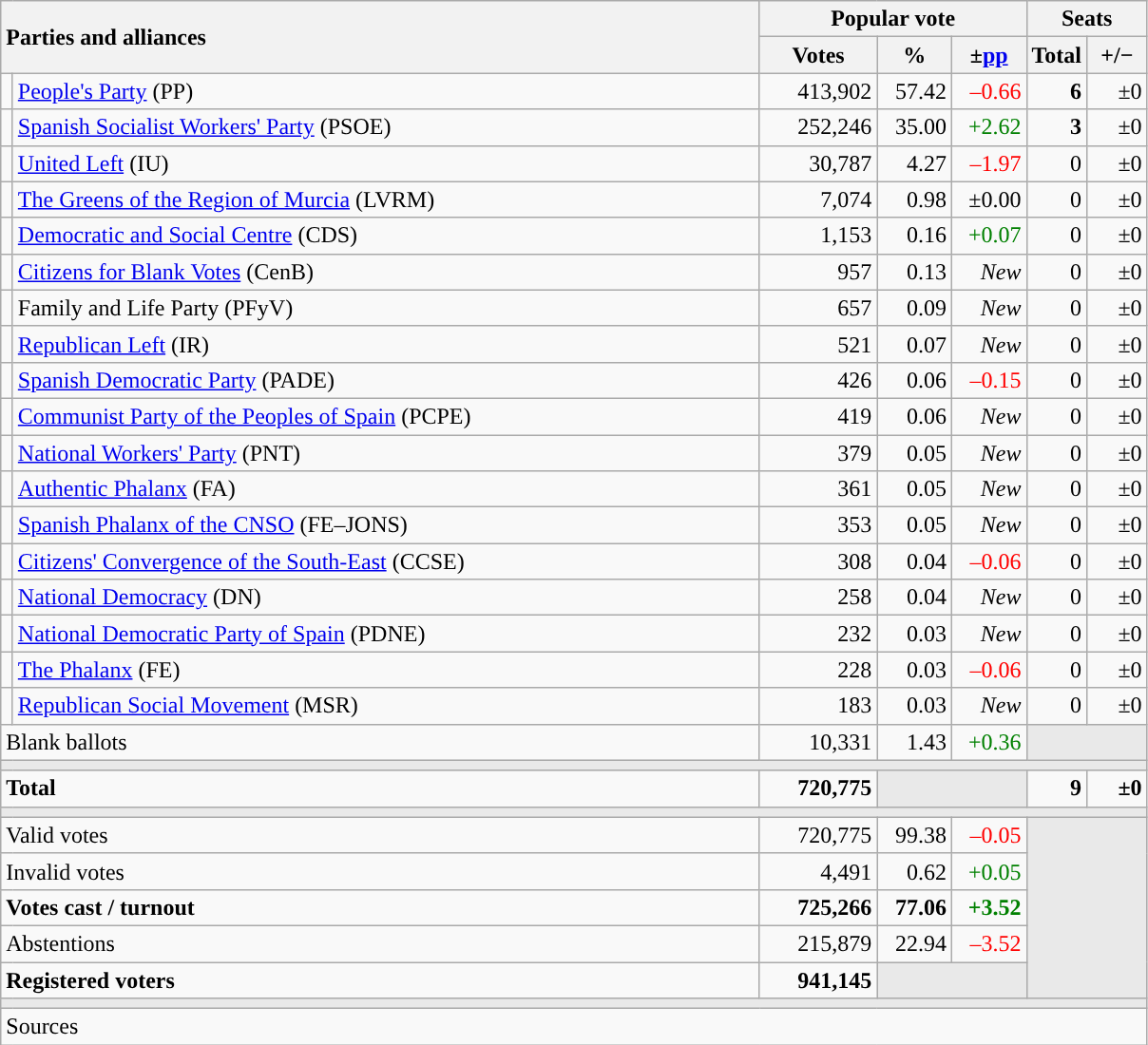<table class="wikitable" style="text-align:right;">
<tr>
<th style="text-align:left;" rowspan="2" colspan="2" width="525">Parties and alliances</th>
<th colspan="3">Popular vote</th>
<th colspan="2">Seats</th>
</tr>
<tr>
<th width="75">Votes</th>
<th width="45">%</th>
<th width="45">±<a href='#'>pp</a></th>
<th width="35">Total</th>
<th width="35">+/−</th>
</tr>
<tr>
<td width="1" style="color:inherit;background:"></td>
<td align="left"><a href='#'>People's Party</a> (PP)</td>
<td>413,902</td>
<td>57.42</td>
<td style="color:red;">–0.66</td>
<td><strong>6</strong></td>
<td>±0</td>
</tr>
<tr>
<td style="color:inherit;background:"></td>
<td align="left"><a href='#'>Spanish Socialist Workers' Party</a> (PSOE)</td>
<td>252,246</td>
<td>35.00</td>
<td style="color:green;">+2.62</td>
<td><strong>3</strong></td>
<td>±0</td>
</tr>
<tr>
<td style="color:inherit;background:"></td>
<td align="left"><a href='#'>United Left</a> (IU)</td>
<td>30,787</td>
<td>4.27</td>
<td style="color:red;">–1.97</td>
<td>0</td>
<td>±0</td>
</tr>
<tr>
<td style="color:inherit;background:"></td>
<td align="left"><a href='#'>The Greens of the Region of Murcia</a> (LVRM)</td>
<td>7,074</td>
<td>0.98</td>
<td>±0.00</td>
<td>0</td>
<td>±0</td>
</tr>
<tr>
<td style="color:inherit;background:"></td>
<td align="left"><a href='#'>Democratic and Social Centre</a> (CDS)</td>
<td>1,153</td>
<td>0.16</td>
<td style="color:green;">+0.07</td>
<td>0</td>
<td>±0</td>
</tr>
<tr>
<td style="color:inherit;background:"></td>
<td align="left"><a href='#'>Citizens for Blank Votes</a> (CenB)</td>
<td>957</td>
<td>0.13</td>
<td><em>New</em></td>
<td>0</td>
<td>±0</td>
</tr>
<tr>
<td style="color:inherit;background:"></td>
<td align="left">Family and Life Party (PFyV)</td>
<td>657</td>
<td>0.09</td>
<td><em>New</em></td>
<td>0</td>
<td>±0</td>
</tr>
<tr>
<td style="color:inherit;background:"></td>
<td align="left"><a href='#'>Republican Left</a> (IR)</td>
<td>521</td>
<td>0.07</td>
<td><em>New</em></td>
<td>0</td>
<td>±0</td>
</tr>
<tr>
<td style="color:inherit;background:"></td>
<td align="left"><a href='#'>Spanish Democratic Party</a> (PADE)</td>
<td>426</td>
<td>0.06</td>
<td style="color:red;">–0.15</td>
<td>0</td>
<td>±0</td>
</tr>
<tr>
<td style="color:inherit;background:"></td>
<td align="left"><a href='#'>Communist Party of the Peoples of Spain</a> (PCPE)</td>
<td>419</td>
<td>0.06</td>
<td><em>New</em></td>
<td>0</td>
<td>±0</td>
</tr>
<tr>
<td style="color:inherit;background:"></td>
<td align="left"><a href='#'>National Workers' Party</a> (PNT)</td>
<td>379</td>
<td>0.05</td>
<td><em>New</em></td>
<td>0</td>
<td>±0</td>
</tr>
<tr>
<td style="color:inherit;background:"></td>
<td align="left"><a href='#'>Authentic Phalanx</a> (FA)</td>
<td>361</td>
<td>0.05</td>
<td><em>New</em></td>
<td>0</td>
<td>±0</td>
</tr>
<tr>
<td style="color:inherit;background:"></td>
<td align="left"><a href='#'>Spanish Phalanx of the CNSO</a> (FE–JONS)</td>
<td>353</td>
<td>0.05</td>
<td><em>New</em></td>
<td>0</td>
<td>±0</td>
</tr>
<tr>
<td style="color:inherit;background:"></td>
<td align="left"><a href='#'>Citizens' Convergence of the South-East</a> (CCSE)</td>
<td>308</td>
<td>0.04</td>
<td style="color:red;">–0.06</td>
<td>0</td>
<td>±0</td>
</tr>
<tr>
<td style="color:inherit;background:"></td>
<td align="left"><a href='#'>National Democracy</a> (DN)</td>
<td>258</td>
<td>0.04</td>
<td><em>New</em></td>
<td>0</td>
<td>±0</td>
</tr>
<tr>
<td style="color:inherit;background:"></td>
<td align="left"><a href='#'>National Democratic Party of Spain</a> (PDNE)</td>
<td>232</td>
<td>0.03</td>
<td><em>New</em></td>
<td>0</td>
<td>±0</td>
</tr>
<tr>
<td style="color:inherit;background:"></td>
<td align="left"><a href='#'>The Phalanx</a> (FE)</td>
<td>228</td>
<td>0.03</td>
<td style="color:red;">–0.06</td>
<td>0</td>
<td>±0</td>
</tr>
<tr>
<td style="color:inherit;background:"></td>
<td align="left"><a href='#'>Republican Social Movement</a> (MSR)</td>
<td>183</td>
<td>0.03</td>
<td><em>New</em></td>
<td>0</td>
<td>±0</td>
</tr>
<tr>
<td align="left" colspan="2">Blank ballots</td>
<td>10,331</td>
<td>1.43</td>
<td style="color:green;">+0.36</td>
<td bgcolor="#E9E9E9" colspan="2"></td>
</tr>
<tr>
<td colspan="7" bgcolor="#E9E9E9"></td>
</tr>
<tr style="font-weight:bold;">
<td align="left" colspan="2">Total</td>
<td>720,775</td>
<td bgcolor="#E9E9E9" colspan="2"></td>
<td>9</td>
<td>±0</td>
</tr>
<tr>
<td colspan="7" bgcolor="#E9E9E9"></td>
</tr>
<tr>
<td align="left" colspan="2">Valid votes</td>
<td>720,775</td>
<td>99.38</td>
<td style="color:red;">–0.05</td>
<td bgcolor="#E9E9E9" colspan="2" rowspan="5"></td>
</tr>
<tr>
<td align="left" colspan="2">Invalid votes</td>
<td>4,491</td>
<td>0.62</td>
<td style="color:green;">+0.05</td>
</tr>
<tr style="font-weight:bold;">
<td align="left" colspan="2">Votes cast / turnout</td>
<td>725,266</td>
<td>77.06</td>
<td style="color:green;">+3.52</td>
</tr>
<tr>
<td align="left" colspan="2">Abstentions</td>
<td>215,879</td>
<td>22.94</td>
<td style="color:red;">–3.52</td>
</tr>
<tr style="font-weight:bold;">
<td align="left" colspan="2">Registered voters</td>
<td>941,145</td>
<td bgcolor="#E9E9E9" colspan="2"></td>
</tr>
<tr>
<td colspan="7" bgcolor="#E9E9E9"></td>
</tr>
<tr>
<td align="left" colspan="7">Sources</td>
</tr>
</table>
